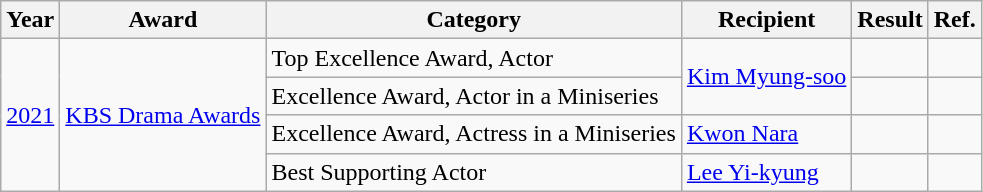<table class="wikitable sortable">
<tr>
<th>Year</th>
<th>Award</th>
<th>Category</th>
<th>Recipient</th>
<th>Result</th>
<th>Ref.</th>
</tr>
<tr>
<td rowspan="4"><a href='#'>2021</a></td>
<td rowspan="4"><a href='#'>KBS Drama Awards</a></td>
<td>Top Excellence Award, Actor</td>
<td rowspan=2><a href='#'>Kim Myung-soo</a></td>
<td></td>
<td></td>
</tr>
<tr>
<td>Excellence Award, Actor in a Miniseries</td>
<td></td>
<td></td>
</tr>
<tr>
<td>Excellence Award, Actress in a Miniseries</td>
<td><a href='#'>Kwon Nara</a></td>
<td></td>
<td></td>
</tr>
<tr>
<td>Best Supporting Actor</td>
<td><a href='#'>Lee Yi-kyung</a></td>
<td></td>
<td></td>
</tr>
</table>
